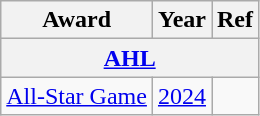<table class="wikitable">
<tr>
<th>Award</th>
<th>Year</th>
<th>Ref</th>
</tr>
<tr>
<th colspan="3"><a href='#'>AHL</a></th>
</tr>
<tr>
<td><a href='#'>All-Star Game</a></td>
<td><a href='#'>2024</a></td>
<td></td>
</tr>
</table>
